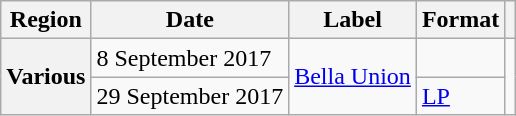<table class="wikitable plainrowheaders">
<tr>
<th scope="col">Region</th>
<th scope="col">Date</th>
<th scope="col">Label</th>
<th scope="col">Format</th>
<th scope="col"></th>
</tr>
<tr>
<th scope="row" rowspan="2">Various</th>
<td>8 September 2017</td>
<td rowspan="2"><a href='#'>Bella Union</a></td>
<td></td>
<td rowspan="2"></td>
</tr>
<tr>
<td>29 September 2017</td>
<td><a href='#'>LP</a></td>
</tr>
</table>
